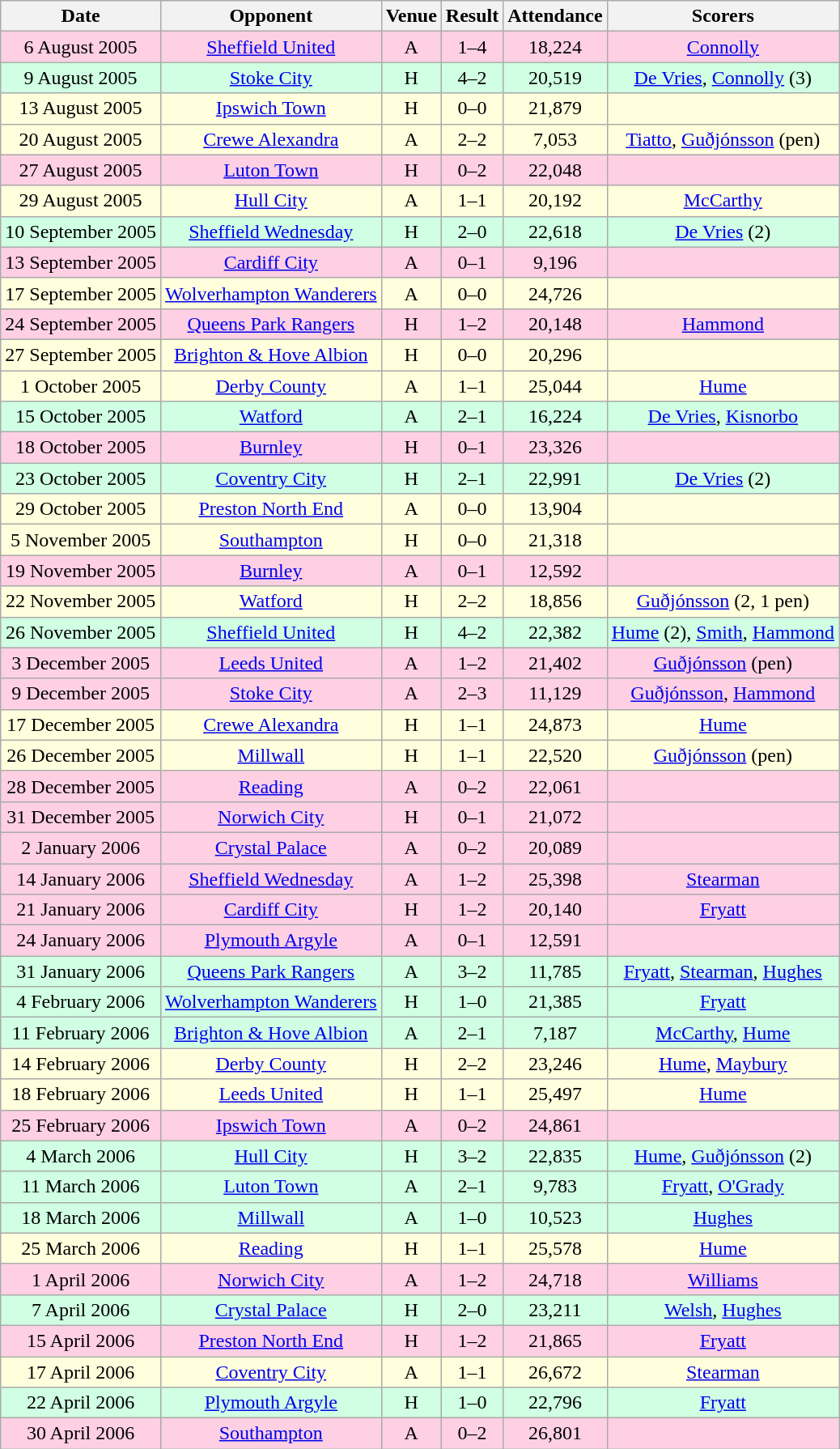<table class="wikitable sortable" style="font-size:100%; text-align:center">
<tr>
<th>Date</th>
<th>Opponent</th>
<th>Venue</th>
<th>Result</th>
<th>Attendance</th>
<th>Scorers</th>
</tr>
<tr style="background-color: #ffd0e3;">
<td>6 August 2005</td>
<td><a href='#'>Sheffield United</a></td>
<td>A</td>
<td>1–4</td>
<td>18,224</td>
<td><a href='#'>Connolly</a></td>
</tr>
<tr style="background-color: #d0ffe3;">
<td>9 August 2005</td>
<td><a href='#'>Stoke City</a></td>
<td>H</td>
<td>4–2</td>
<td>20,519</td>
<td><a href='#'>De Vries</a>, <a href='#'>Connolly</a> (3)</td>
</tr>
<tr style="background-color: #ffffdd;">
<td>13 August 2005</td>
<td><a href='#'>Ipswich Town</a></td>
<td>H</td>
<td>0–0</td>
<td>21,879</td>
<td></td>
</tr>
<tr style="background-color: #ffffdd;">
<td>20 August 2005</td>
<td><a href='#'>Crewe Alexandra</a></td>
<td>A</td>
<td>2–2</td>
<td>7,053</td>
<td><a href='#'>Tiatto</a>, <a href='#'>Guðjónsson</a> (pen)</td>
</tr>
<tr style="background-color: #ffd0e3;">
<td>27 August 2005</td>
<td><a href='#'>Luton Town</a></td>
<td>H</td>
<td>0–2</td>
<td>22,048</td>
<td></td>
</tr>
<tr style="background-color: #ffffdd;">
<td>29 August 2005</td>
<td><a href='#'>Hull City</a></td>
<td>A</td>
<td>1–1</td>
<td>20,192</td>
<td><a href='#'>McCarthy</a></td>
</tr>
<tr style="background-color: #d0ffe3;">
<td>10 September 2005</td>
<td><a href='#'>Sheffield Wednesday</a></td>
<td>H</td>
<td>2–0</td>
<td>22,618</td>
<td><a href='#'>De Vries</a> (2)</td>
</tr>
<tr style="background-color: #ffd0e3;">
<td>13 September 2005</td>
<td><a href='#'>Cardiff City</a></td>
<td>A</td>
<td>0–1</td>
<td>9,196</td>
<td></td>
</tr>
<tr style="background-color: #ffffdd;">
<td>17 September 2005</td>
<td><a href='#'>Wolverhampton Wanderers</a></td>
<td>A</td>
<td>0–0</td>
<td>24,726</td>
<td></td>
</tr>
<tr style="background-color: #ffd0e3;">
<td>24 September 2005</td>
<td><a href='#'>Queens Park Rangers</a></td>
<td>H</td>
<td>1–2</td>
<td>20,148</td>
<td><a href='#'>Hammond</a></td>
</tr>
<tr style="background-color: #ffffdd;">
<td>27 September 2005</td>
<td><a href='#'>Brighton & Hove Albion</a></td>
<td>H</td>
<td>0–0</td>
<td>20,296</td>
<td></td>
</tr>
<tr style="background-color: #ffffdd;">
<td>1 October 2005</td>
<td><a href='#'>Derby County</a></td>
<td>A</td>
<td>1–1</td>
<td>25,044</td>
<td><a href='#'>Hume</a></td>
</tr>
<tr style="background-color: #d0ffe3;">
<td>15 October 2005</td>
<td><a href='#'>Watford</a></td>
<td>A</td>
<td>2–1</td>
<td>16,224</td>
<td><a href='#'>De Vries</a>, <a href='#'>Kisnorbo</a></td>
</tr>
<tr style="background-color: #ffd0e3;">
<td>18 October 2005</td>
<td><a href='#'>Burnley</a></td>
<td>H</td>
<td>0–1</td>
<td>23,326</td>
<td></td>
</tr>
<tr style="background-color: #d0ffe3;">
<td>23 October 2005</td>
<td><a href='#'>Coventry City</a></td>
<td>H</td>
<td>2–1</td>
<td>22,991</td>
<td><a href='#'>De Vries</a> (2)</td>
</tr>
<tr style="background-color: #ffffdd;">
<td>29 October 2005</td>
<td><a href='#'>Preston North End</a></td>
<td>A</td>
<td>0–0</td>
<td>13,904</td>
<td></td>
</tr>
<tr style="background-color: #ffffdd;">
<td>5 November 2005</td>
<td><a href='#'>Southampton</a></td>
<td>H</td>
<td>0–0</td>
<td>21,318</td>
<td></td>
</tr>
<tr style="background-color: #ffd0e3;">
<td>19 November 2005</td>
<td><a href='#'>Burnley</a></td>
<td>A</td>
<td>0–1</td>
<td>12,592</td>
<td></td>
</tr>
<tr style="background-color: #ffffdd;">
<td>22 November 2005</td>
<td><a href='#'>Watford</a></td>
<td>H</td>
<td>2–2</td>
<td>18,856</td>
<td><a href='#'>Guðjónsson</a> (2, 1 pen)</td>
</tr>
<tr style="background-color: #d0ffe3;">
<td>26 November 2005</td>
<td><a href='#'>Sheffield United</a></td>
<td>H</td>
<td>4–2</td>
<td>22,382</td>
<td><a href='#'>Hume</a> (2), <a href='#'>Smith</a>, <a href='#'>Hammond</a></td>
</tr>
<tr style="background-color: #ffd0e3;">
<td>3 December 2005</td>
<td><a href='#'>Leeds United</a></td>
<td>A</td>
<td>1–2</td>
<td>21,402</td>
<td><a href='#'>Guðjónsson</a> (pen)</td>
</tr>
<tr style="background-color: #ffd0e3;">
<td>9 December 2005</td>
<td><a href='#'>Stoke City</a></td>
<td>A</td>
<td>2–3</td>
<td>11,129</td>
<td><a href='#'>Guðjónsson</a>, <a href='#'>Hammond</a></td>
</tr>
<tr style="background-color: #ffffdd;">
<td>17 December 2005</td>
<td><a href='#'>Crewe Alexandra</a></td>
<td>H</td>
<td>1–1</td>
<td>24,873</td>
<td><a href='#'>Hume</a></td>
</tr>
<tr style="background-color: #ffffdd;">
<td>26 December 2005</td>
<td><a href='#'>Millwall</a></td>
<td>H</td>
<td>1–1</td>
<td>22,520</td>
<td><a href='#'>Guðjónsson</a> (pen)</td>
</tr>
<tr style="background-color: #ffd0e3;">
<td>28 December 2005</td>
<td><a href='#'>Reading</a></td>
<td>A</td>
<td>0–2</td>
<td>22,061</td>
<td></td>
</tr>
<tr style="background-color: #ffd0e3;">
<td>31 December 2005</td>
<td><a href='#'>Norwich City</a></td>
<td>H</td>
<td>0–1</td>
<td>21,072</td>
<td></td>
</tr>
<tr style="background-color: #ffd0e3;">
<td>2 January 2006</td>
<td><a href='#'>Crystal Palace</a></td>
<td>A</td>
<td>0–2</td>
<td>20,089</td>
<td></td>
</tr>
<tr style="background-color: #ffd0e3;">
<td>14 January 2006</td>
<td><a href='#'>Sheffield Wednesday</a></td>
<td>A</td>
<td>1–2</td>
<td>25,398</td>
<td><a href='#'>Stearman</a></td>
</tr>
<tr style="background-color: #ffd0e3;">
<td>21 January 2006</td>
<td><a href='#'>Cardiff City</a></td>
<td>H</td>
<td>1–2</td>
<td>20,140</td>
<td><a href='#'>Fryatt</a></td>
</tr>
<tr style="background-color: #ffd0e3;">
<td>24 January 2006</td>
<td><a href='#'>Plymouth Argyle</a></td>
<td>A</td>
<td>0–1</td>
<td>12,591</td>
<td></td>
</tr>
<tr style="background-color: #d0ffe3;">
<td>31 January 2006</td>
<td><a href='#'>Queens Park Rangers</a></td>
<td>A</td>
<td>3–2</td>
<td>11,785</td>
<td><a href='#'>Fryatt</a>, <a href='#'>Stearman</a>, <a href='#'>Hughes</a></td>
</tr>
<tr style="background-color: #d0ffe3;">
<td>4 February 2006</td>
<td><a href='#'>Wolverhampton Wanderers</a></td>
<td>H</td>
<td>1–0</td>
<td>21,385</td>
<td><a href='#'>Fryatt</a></td>
</tr>
<tr style="background-color: #d0ffe3;">
<td>11 February 2006</td>
<td><a href='#'>Brighton & Hove Albion</a></td>
<td>A</td>
<td>2–1</td>
<td>7,187</td>
<td><a href='#'>McCarthy</a>, <a href='#'>Hume</a></td>
</tr>
<tr style="background-color: #ffffdd;">
<td>14 February 2006</td>
<td><a href='#'>Derby County</a></td>
<td>H</td>
<td>2–2</td>
<td>23,246</td>
<td><a href='#'>Hume</a>, <a href='#'>Maybury</a></td>
</tr>
<tr style="background-color: #ffffdd;">
<td>18 February 2006</td>
<td><a href='#'>Leeds United</a></td>
<td>H</td>
<td>1–1</td>
<td>25,497</td>
<td><a href='#'>Hume</a></td>
</tr>
<tr style="background-color: #ffd0e3;">
<td>25 February 2006</td>
<td><a href='#'>Ipswich Town</a></td>
<td>A</td>
<td>0–2</td>
<td>24,861</td>
<td></td>
</tr>
<tr style="background-color: #d0ffe3;">
<td>4 March 2006</td>
<td><a href='#'>Hull City</a></td>
<td>H</td>
<td>3–2</td>
<td>22,835</td>
<td><a href='#'>Hume</a>, <a href='#'>Guðjónsson</a> (2)</td>
</tr>
<tr style="background-color: #d0ffe3;">
<td>11 March 2006</td>
<td><a href='#'>Luton Town</a></td>
<td>A</td>
<td>2–1</td>
<td>9,783</td>
<td><a href='#'>Fryatt</a>, <a href='#'>O'Grady</a></td>
</tr>
<tr style="background-color: #d0ffe3;">
<td>18 March 2006</td>
<td><a href='#'>Millwall</a></td>
<td>A</td>
<td>1–0</td>
<td>10,523</td>
<td><a href='#'>Hughes</a></td>
</tr>
<tr style="background-color: #ffffdd;">
<td>25 March 2006</td>
<td><a href='#'>Reading</a></td>
<td>H</td>
<td>1–1</td>
<td>25,578</td>
<td><a href='#'>Hume</a></td>
</tr>
<tr style="background-color: #ffd0e3;">
<td>1 April 2006</td>
<td><a href='#'>Norwich City</a></td>
<td>A</td>
<td>1–2</td>
<td>24,718</td>
<td><a href='#'>Williams</a></td>
</tr>
<tr style="background-color: #d0ffe3;">
<td>7 April 2006</td>
<td><a href='#'>Crystal Palace</a></td>
<td>H</td>
<td>2–0</td>
<td>23,211</td>
<td><a href='#'>Welsh</a>, <a href='#'>Hughes</a></td>
</tr>
<tr style="background-color: #ffd0e3;">
<td>15 April 2006</td>
<td><a href='#'>Preston North End</a></td>
<td>H</td>
<td>1–2</td>
<td>21,865</td>
<td><a href='#'>Fryatt</a></td>
</tr>
<tr style="background-color: #ffffdd;">
<td>17 April 2006</td>
<td><a href='#'>Coventry City</a></td>
<td>A</td>
<td>1–1</td>
<td>26,672</td>
<td><a href='#'>Stearman</a></td>
</tr>
<tr style="background-color: #d0ffe3;">
<td>22 April 2006</td>
<td><a href='#'>Plymouth Argyle</a></td>
<td>H</td>
<td>1–0</td>
<td>22,796</td>
<td><a href='#'>Fryatt</a></td>
</tr>
<tr style="background-color: #ffd0e3;">
<td>30 April 2006</td>
<td><a href='#'>Southampton</a></td>
<td>A</td>
<td>0–2</td>
<td>26,801</td>
<td></td>
</tr>
</table>
